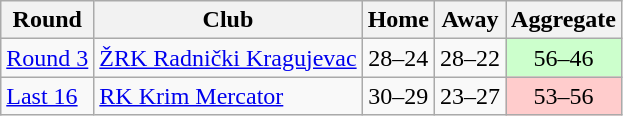<table class="wikitable">
<tr>
<th>Round</th>
<th>Club</th>
<th>Home</th>
<th>Away</th>
<th>Aggregate</th>
</tr>
<tr>
<td><a href='#'>Round 3</a></td>
<td> <a href='#'>ŽRK Radnički Kragujevac</a></td>
<td style="text-align:center;">28–24</td>
<td style="text-align:center;">28–22</td>
<td style="text-align:center;" bgcolor="#ccffcc">56–46</td>
</tr>
<tr>
<td><a href='#'>Last 16</a></td>
<td> <a href='#'>RK Krim Mercator</a></td>
<td style="text-align:center;">30–29</td>
<td style="text-align:center;">23–27</td>
<td style="text-align:center;" bgcolor="#ffcccc">53–56</td>
</tr>
</table>
